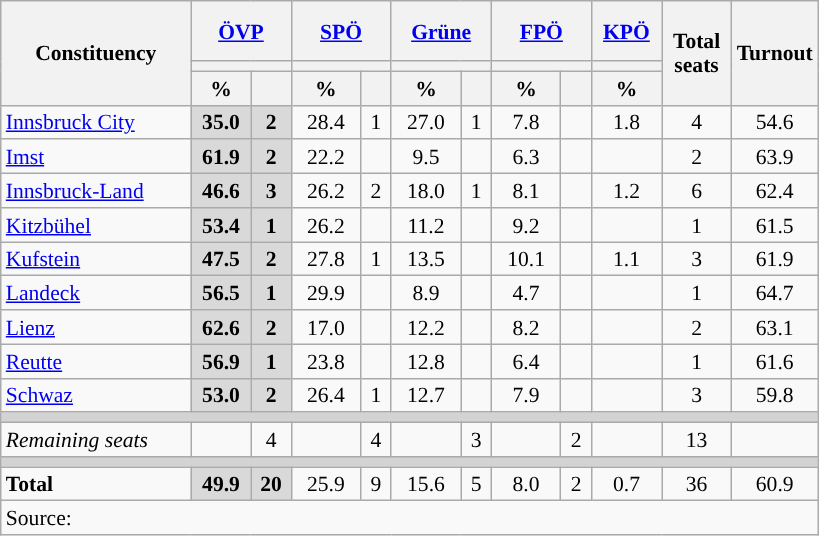<table class="wikitable" style="text-align:center;font-size:90%;line-height:16px">
<tr style="height:40px;">
<th style="width:120px;" rowspan="3">Constituency</th>
<th style="width:60px;" colspan="2"><a href='#'>ÖVP</a></th>
<th style="width:60px;" colspan="2"><a href='#'>SPÖ</a></th>
<th style="width:60px;" colspan="2"><a href='#'>Grüne</a></th>
<th style="width:60px;" colspan="2"><a href='#'>FPÖ</a></th>
<th style="width:40px;"><a href='#'>KPÖ</a></th>
<th class="unsortable" style="width:40px;" rowspan="3">Total<br>seats</th>
<th class="unsortable" style="width:40px;" rowspan="3">Turnout</th>
</tr>
<tr>
<th colspan="2" style="background:"></th>
<th colspan="2" style="background:"></th>
<th colspan="2" style="background:"></th>
<th colspan="2" style="background:"></th>
<th style="background:"></th>
</tr>
<tr>
<th class=unsortable>%</th>
<th class=unsortable></th>
<th class=unsortable>%</th>
<th class=unsortable></th>
<th class=unsortable>%</th>
<th class=unsortable></th>
<th class=unsortable>%</th>
<th class=unsortable></th>
<th class=unsortable>%</th>
</tr>
<tr>
<td align=left><a href='#'>Innsbruck City</a></td>
<td bgcolor=#D9D9D9><strong>35.0</strong></td>
<td bgcolor=#D9D9D9><strong>2</strong></td>
<td>28.4</td>
<td>1</td>
<td>27.0</td>
<td>1</td>
<td>7.8</td>
<td></td>
<td>1.8</td>
<td>4</td>
<td>54.6</td>
</tr>
<tr>
<td align=left><a href='#'>Imst</a></td>
<td bgcolor=#D9D9D9><strong>61.9</strong></td>
<td bgcolor=#D9D9D9><strong>2</strong></td>
<td>22.2</td>
<td></td>
<td>9.5</td>
<td></td>
<td>6.3</td>
<td></td>
<td></td>
<td>2</td>
<td>63.9</td>
</tr>
<tr>
<td align=left><a href='#'>Innsbruck-Land</a></td>
<td bgcolor=#D9D9D9><strong>46.6</strong></td>
<td bgcolor=#D9D9D9><strong>3</strong></td>
<td>26.2</td>
<td>2</td>
<td>18.0</td>
<td>1</td>
<td>8.1</td>
<td></td>
<td>1.2</td>
<td>6</td>
<td>62.4</td>
</tr>
<tr>
<td align=left><a href='#'>Kitzbühel</a></td>
<td bgcolor=#D9D9D9><strong>53.4</strong></td>
<td bgcolor=#D9D9D9><strong>1</strong></td>
<td>26.2</td>
<td></td>
<td>11.2</td>
<td></td>
<td>9.2</td>
<td></td>
<td></td>
<td>1</td>
<td>61.5</td>
</tr>
<tr>
<td align=left><a href='#'>Kufstein</a></td>
<td bgcolor=#D9D9D9><strong>47.5</strong></td>
<td bgcolor=#D9D9D9><strong>2</strong></td>
<td>27.8</td>
<td>1</td>
<td>13.5</td>
<td></td>
<td>10.1</td>
<td></td>
<td>1.1</td>
<td>3</td>
<td>61.9</td>
</tr>
<tr>
<td align=left><a href='#'>Landeck</a></td>
<td bgcolor=#D9D9D9><strong>56.5</strong></td>
<td bgcolor=#D9D9D9><strong>1</strong></td>
<td>29.9</td>
<td></td>
<td>8.9</td>
<td></td>
<td>4.7</td>
<td></td>
<td></td>
<td>1</td>
<td>64.7</td>
</tr>
<tr>
<td align=left><a href='#'>Lienz</a></td>
<td bgcolor=#D9D9D9><strong>62.6</strong></td>
<td bgcolor=#D9D9D9><strong>2</strong></td>
<td>17.0</td>
<td></td>
<td>12.2</td>
<td></td>
<td>8.2</td>
<td></td>
<td></td>
<td>2</td>
<td>63.1</td>
</tr>
<tr>
<td align=left><a href='#'>Reutte</a></td>
<td bgcolor=#D9D9D9><strong>56.9</strong></td>
<td bgcolor=#D9D9D9><strong>1</strong></td>
<td>23.8</td>
<td></td>
<td>12.8</td>
<td></td>
<td>6.4</td>
<td></td>
<td></td>
<td>1</td>
<td>61.6</td>
</tr>
<tr>
<td align=left><a href='#'>Schwaz</a></td>
<td bgcolor=#D9D9D9><strong>53.0</strong></td>
<td bgcolor=#D9D9D9><strong>2</strong></td>
<td>26.4</td>
<td>1</td>
<td>12.7</td>
<td></td>
<td>7.9</td>
<td></td>
<td></td>
<td>3</td>
<td>59.8</td>
</tr>
<tr>
<td colspan=12 bgcolor=lightgrey></td>
</tr>
<tr>
<td align=left><em>Remaining seats</em></td>
<td></td>
<td>4</td>
<td></td>
<td>4</td>
<td></td>
<td>3</td>
<td></td>
<td>2</td>
<td></td>
<td>13</td>
<td></td>
</tr>
<tr>
<td colspan=12 bgcolor=lightgrey></td>
</tr>
<tr>
<td align=left><strong>Total</strong></td>
<td bgcolor=#D9D9D9><strong>49.9</strong></td>
<td bgcolor=#D9D9D9><strong>20</strong></td>
<td>25.9</td>
<td>9</td>
<td>15.6</td>
<td>5</td>
<td>8.0</td>
<td>2</td>
<td>0.7</td>
<td>36</td>
<td>60.9</td>
</tr>
<tr class=sortbottom>
<td colspan=12 align=left>Source: </td>
</tr>
</table>
